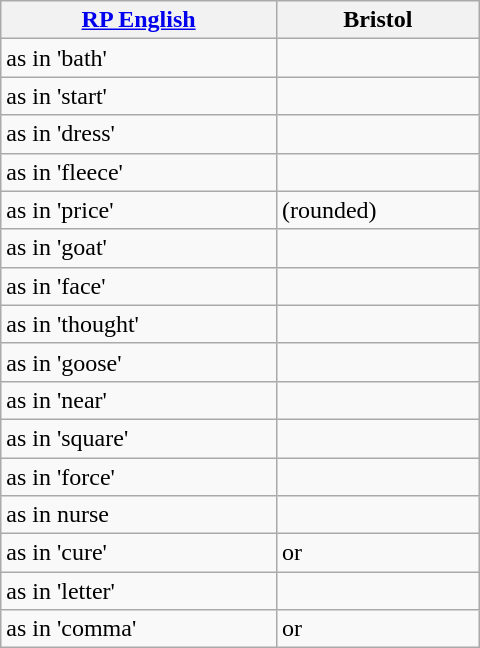<table class="wikitable" style="width:20em;">
<tr>
<th><a href='#'>RP English</a></th>
<th>Bristol</th>
</tr>
<tr>
<td> as in 'bath'</td>
<td></td>
</tr>
<tr>
<td> as in 'start'</td>
<td></td>
</tr>
<tr>
<td> as in 'dress'</td>
<td></td>
</tr>
<tr>
<td> as in 'fleece'</td>
<td></td>
</tr>
<tr>
<td> as in 'price'</td>
<td>(rounded) </td>
</tr>
<tr>
<td> as in 'goat'</td>
<td></td>
</tr>
<tr>
<td> as in 'face'</td>
<td></td>
</tr>
<tr>
<td> as in 'thought'</td>
<td></td>
</tr>
<tr>
<td> as in 'goose'</td>
<td></td>
</tr>
<tr>
<td> as in 'near'</td>
<td></td>
</tr>
<tr>
<td> as in 'square'</td>
<td></td>
</tr>
<tr>
<td> as in 'force'</td>
<td></td>
</tr>
<tr>
<td> as in nurse</td>
<td></td>
</tr>
<tr>
<td> as in 'cure'</td>
<td> or </td>
</tr>
<tr>
<td> as in 'letter'</td>
<td></td>
</tr>
<tr>
<td> as in 'comma'</td>
<td> or </td>
</tr>
</table>
